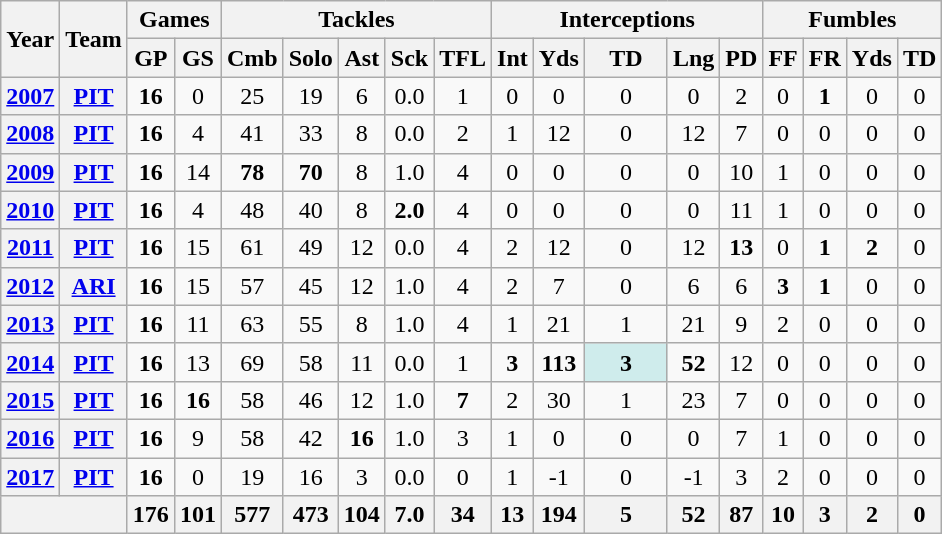<table class="wikitable" style="text-align:center">
<tr>
<th rowspan="2">Year</th>
<th rowspan="2">Team</th>
<th colspan="2">Games</th>
<th colspan="5">Tackles</th>
<th colspan="5">Interceptions</th>
<th colspan="4">Fumbles</th>
</tr>
<tr>
<th>GP</th>
<th>GS</th>
<th>Cmb</th>
<th>Solo</th>
<th>Ast</th>
<th>Sck</th>
<th>TFL</th>
<th>Int</th>
<th>Yds</th>
<th>TD</th>
<th>Lng</th>
<th>PD</th>
<th>FF</th>
<th>FR</th>
<th>Yds</th>
<th>TD</th>
</tr>
<tr>
<th><a href='#'>2007</a></th>
<th><a href='#'>PIT</a></th>
<td><strong>16</strong></td>
<td>0</td>
<td>25</td>
<td>19</td>
<td>6</td>
<td>0.0</td>
<td>1</td>
<td>0</td>
<td>0</td>
<td>0</td>
<td>0</td>
<td>2</td>
<td>0</td>
<td><strong>1</strong></td>
<td>0</td>
<td>0</td>
</tr>
<tr>
<th><a href='#'>2008</a></th>
<th><a href='#'>PIT</a></th>
<td><strong>16</strong></td>
<td>4</td>
<td>41</td>
<td>33</td>
<td>8</td>
<td>0.0</td>
<td>2</td>
<td>1</td>
<td>12</td>
<td>0</td>
<td>12</td>
<td>7</td>
<td>0</td>
<td>0</td>
<td>0</td>
<td>0</td>
</tr>
<tr>
<th><a href='#'>2009</a></th>
<th><a href='#'>PIT</a></th>
<td><strong>16</strong></td>
<td>14</td>
<td><strong>78</strong></td>
<td><strong>70</strong></td>
<td>8</td>
<td>1.0</td>
<td>4</td>
<td>0</td>
<td>0</td>
<td>0</td>
<td>0</td>
<td>10</td>
<td>1</td>
<td>0</td>
<td>0</td>
<td>0</td>
</tr>
<tr>
<th><a href='#'>2010</a></th>
<th><a href='#'>PIT</a></th>
<td><strong>16</strong></td>
<td>4</td>
<td>48</td>
<td>40</td>
<td>8</td>
<td><strong>2.0</strong></td>
<td>4</td>
<td>0</td>
<td>0</td>
<td>0</td>
<td>0</td>
<td>11</td>
<td>1</td>
<td>0</td>
<td>0</td>
<td>0</td>
</tr>
<tr>
<th><a href='#'>2011</a></th>
<th><a href='#'>PIT</a></th>
<td><strong>16</strong></td>
<td>15</td>
<td>61</td>
<td>49</td>
<td>12</td>
<td>0.0</td>
<td>4</td>
<td>2</td>
<td>12</td>
<td>0</td>
<td>12</td>
<td><strong>13</strong></td>
<td>0</td>
<td><strong>1</strong></td>
<td><strong>2</strong></td>
<td>0</td>
</tr>
<tr>
<th><a href='#'>2012</a></th>
<th><a href='#'>ARI</a></th>
<td><strong>16</strong></td>
<td>15</td>
<td>57</td>
<td>45</td>
<td>12</td>
<td>1.0</td>
<td>4</td>
<td>2</td>
<td>7</td>
<td>0</td>
<td>6</td>
<td>6</td>
<td><strong>3</strong></td>
<td><strong>1</strong></td>
<td>0</td>
<td>0</td>
</tr>
<tr>
<th><a href='#'>2013</a></th>
<th><a href='#'>PIT</a></th>
<td><strong>16</strong></td>
<td>11</td>
<td>63</td>
<td>55</td>
<td>8</td>
<td>1.0</td>
<td>4</td>
<td>1</td>
<td>21</td>
<td>1</td>
<td>21</td>
<td>9</td>
<td>2</td>
<td>0</td>
<td>0</td>
<td>0</td>
</tr>
<tr>
<th><a href='#'>2014</a></th>
<th><a href='#'>PIT</a></th>
<td><strong>16</strong></td>
<td>13</td>
<td>69</td>
<td>58</td>
<td>11</td>
<td>0.0</td>
<td>1</td>
<td><strong>3</strong></td>
<td><strong>113</strong></td>
<td style="background:#cfecec; width:3em;"><strong>3</strong></td>
<td><strong>52</strong></td>
<td>12</td>
<td>0</td>
<td>0</td>
<td>0</td>
<td>0</td>
</tr>
<tr>
<th><a href='#'>2015</a></th>
<th><a href='#'>PIT</a></th>
<td><strong>16</strong></td>
<td><strong>16</strong></td>
<td>58</td>
<td>46</td>
<td>12</td>
<td>1.0</td>
<td><strong>7</strong></td>
<td>2</td>
<td>30</td>
<td>1</td>
<td>23</td>
<td>7</td>
<td>0</td>
<td>0</td>
<td>0</td>
<td>0</td>
</tr>
<tr>
<th><a href='#'>2016</a></th>
<th><a href='#'>PIT</a></th>
<td><strong>16</strong></td>
<td>9</td>
<td>58</td>
<td>42</td>
<td><strong>16</strong></td>
<td>1.0</td>
<td>3</td>
<td>1</td>
<td>0</td>
<td>0</td>
<td>0</td>
<td>7</td>
<td>1</td>
<td>0</td>
<td>0</td>
<td>0</td>
</tr>
<tr>
<th><a href='#'>2017</a></th>
<th><a href='#'>PIT</a></th>
<td><strong>16</strong></td>
<td>0</td>
<td>19</td>
<td>16</td>
<td>3</td>
<td>0.0</td>
<td>0</td>
<td>1</td>
<td>-1</td>
<td>0</td>
<td>-1</td>
<td>3</td>
<td>2</td>
<td>0</td>
<td>0</td>
<td>0</td>
</tr>
<tr>
<th colspan="2"></th>
<th>176</th>
<th>101</th>
<th>577</th>
<th>473</th>
<th>104</th>
<th>7.0</th>
<th>34</th>
<th>13</th>
<th>194</th>
<th>5</th>
<th>52</th>
<th>87</th>
<th>10</th>
<th>3</th>
<th>2</th>
<th>0</th>
</tr>
</table>
